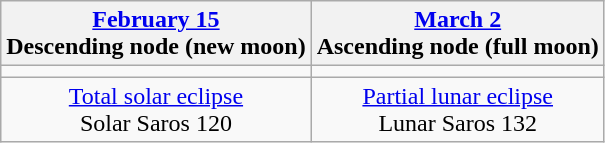<table class="wikitable">
<tr>
<th><a href='#'>February 15</a><br>Descending node (new moon)<br></th>
<th><a href='#'>March 2</a><br>Ascending node (full moon)</th>
</tr>
<tr>
<td></td>
<td></td>
</tr>
<tr align=center>
<td><a href='#'>Total solar eclipse</a><br>Solar Saros 120</td>
<td><a href='#'>Partial lunar eclipse</a><br>Lunar Saros 132</td>
</tr>
</table>
